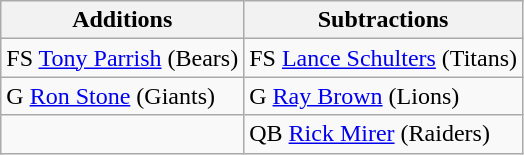<table class="wikitable">
<tr>
<th>Additions</th>
<th>Subtractions</th>
</tr>
<tr>
<td>FS <a href='#'>Tony Parrish</a> (Bears)</td>
<td>FS <a href='#'>Lance Schulters</a> (Titans)</td>
</tr>
<tr>
<td>G <a href='#'>Ron Stone</a> (Giants)</td>
<td>G <a href='#'>Ray Brown</a> (Lions)</td>
</tr>
<tr>
<td></td>
<td>QB <a href='#'>Rick Mirer</a> (Raiders)</td>
</tr>
</table>
